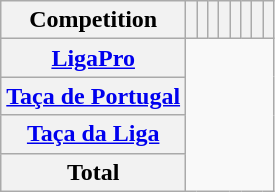<table class="wikitable sortable plainrowheaders" style="text-align:center;">
<tr>
<th scope=col>Competition</th>
<th scope=col></th>
<th scope=col></th>
<th scope=col></th>
<th scope=col></th>
<th scope=col></th>
<th scope=col></th>
<th scope=col></th>
<th scope=col></th>
</tr>
<tr>
<th scope=row align=left><a href='#'>LigaPro</a><br></th>
</tr>
<tr>
<th scope=row align=left><a href='#'>Taça de Portugal</a><br></th>
</tr>
<tr>
<th scope=row align=left><a href='#'>Taça da Liga</a><br></th>
</tr>
<tr>
<th scope=row><strong>Total</strong><br></th>
</tr>
</table>
